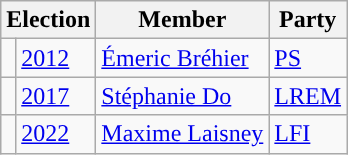<table class="wikitable">
<tr>
<th colspan="2">Election</th>
<th>Member</th>
<th>Party</th>
</tr>
<tr>
<td style="color:inherit;background-color: "></td>
<td><a href='#'>2012</a></td>
<td><a href='#'>Émeric Bréhier</a></td>
<td><a href='#'>PS</a></td>
</tr>
<tr>
<td style="color:inherit;background-color: "></td>
<td><a href='#'>2017</a></td>
<td><a href='#'>Stéphanie Do</a></td>
<td><a href='#'>LREM</a></td>
</tr>
<tr>
<td style="color:inherit;background-color: "></td>
<td><a href='#'>2022</a></td>
<td><a href='#'>Maxime Laisney</a></td>
<td><a href='#'>LFI</a></td>
</tr>
</table>
